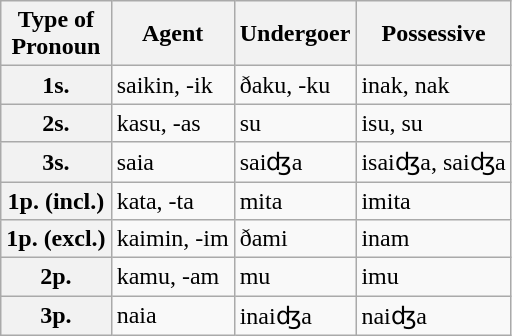<table class="wikitable">
<tr>
<th>Type of<br> Pronoun</th>
<th c=01>Agent</th>
<th c=02>Undergoer</th>
<th c=03>Possessive</th>
</tr>
<tr>
<th>1s.</th>
<td c=01>saikin, -ik</td>
<td c=02>ðaku, -ku</td>
<td c=03>inak, nak</td>
</tr>
<tr>
<th>2s.</th>
<td c=01>kasu, -as</td>
<td c=02>su</td>
<td c=03>isu, su</td>
</tr>
<tr>
<th>3s.</th>
<td c=01>saia</td>
<td c=02>saiʤa</td>
<td c=03>isaiʤa, saiʤa</td>
</tr>
<tr>
<th>1p. (incl.)</th>
<td c=01>kata, -ta</td>
<td c=02>mita</td>
<td c=03>imita</td>
</tr>
<tr>
<th>1p. (excl.)</th>
<td c=01>kaimin, -im</td>
<td c=02>ðami</td>
<td c=03>inam</td>
</tr>
<tr>
<th>2p.</th>
<td c=01>kamu, -am</td>
<td c=02>mu</td>
<td c=03>imu</td>
</tr>
<tr>
<th>3p.</th>
<td c=01>naia</td>
<td c=02>inaiʤa</td>
<td c=03>naiʤa</td>
</tr>
</table>
